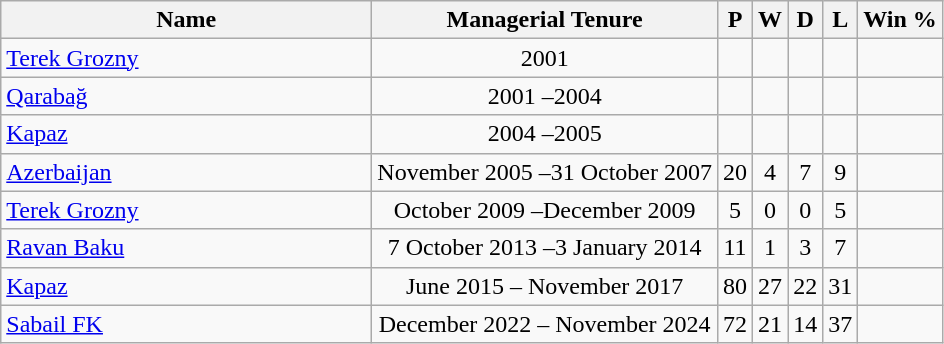<table class="wikitable sortable" style="text-align: center;">
<tr>
<th style="width:15em">Name</th>
<th>Managerial Tenure</th>
<th>P</th>
<th>W</th>
<th>D</th>
<th>L</th>
<th>Win %</th>
</tr>
<tr>
<td align="left"> <a href='#'>Terek Grozny</a></td>
<td>2001</td>
<td></td>
<td></td>
<td></td>
<td></td>
<td></td>
</tr>
<tr>
<td align="left"> <a href='#'>Qarabağ</a></td>
<td>2001 –2004</td>
<td></td>
<td></td>
<td></td>
<td></td>
<td></td>
</tr>
<tr>
<td align="left"> <a href='#'>Kapaz</a></td>
<td>2004 –2005</td>
<td></td>
<td></td>
<td></td>
<td></td>
<td></td>
</tr>
<tr>
<td align="left"> <a href='#'>Azerbaijan</a></td>
<td>November 2005 –31 October 2007</td>
<td>20</td>
<td>4</td>
<td>7</td>
<td>9</td>
<td></td>
</tr>
<tr>
<td align="left"> <a href='#'>Terek Grozny</a></td>
<td>October 2009 –December 2009</td>
<td>5</td>
<td>0</td>
<td>0</td>
<td>5</td>
<td></td>
</tr>
<tr>
<td align="left"> <a href='#'>Ravan Baku</a></td>
<td>7 October 2013 –3 January 2014</td>
<td>11</td>
<td>1</td>
<td>3</td>
<td>7</td>
<td></td>
</tr>
<tr>
<td align="left"> <a href='#'>Kapaz</a></td>
<td>June 2015 – November 2017</td>
<td>80</td>
<td>27</td>
<td>22</td>
<td>31</td>
<td></td>
</tr>
<tr>
<td align="left"> <a href='#'>Sabail FK</a></td>
<td>December 2022 – November 2024</td>
<td>72</td>
<td>21</td>
<td>14</td>
<td>37</td>
<td></td>
</tr>
</table>
